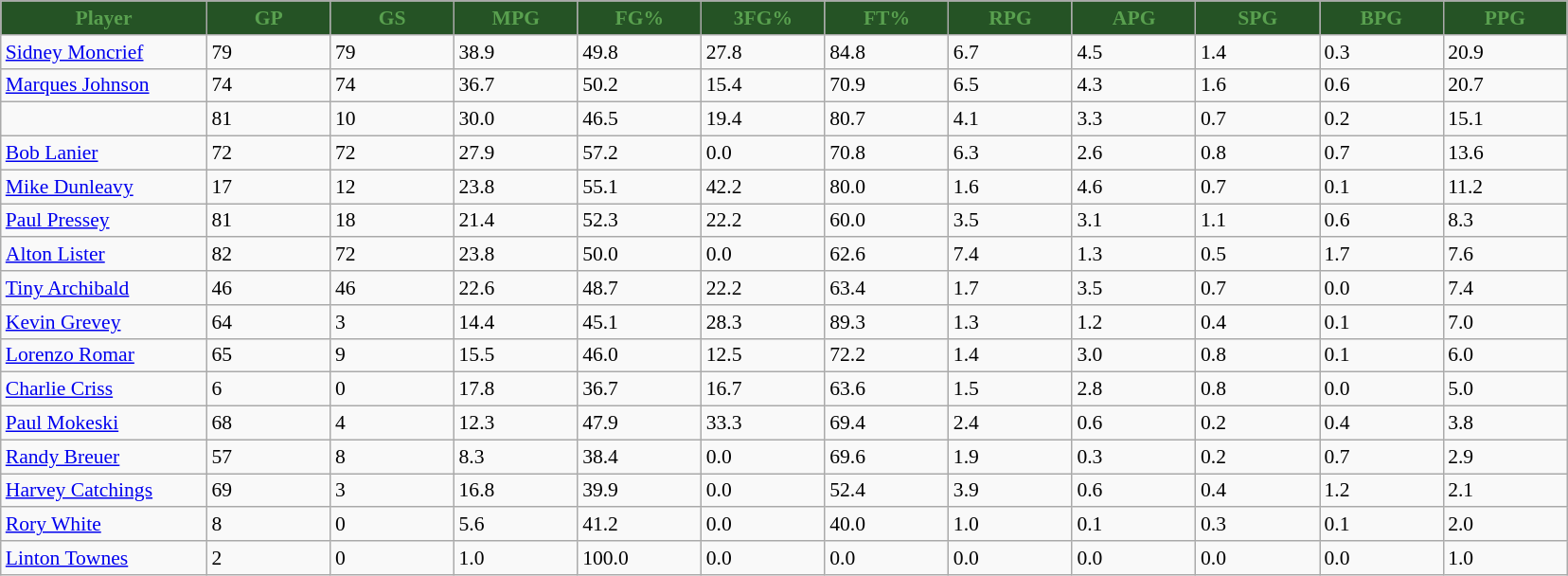<table class="wikitable sortable" style="font-size: 90%">
<tr>
<th style="background:#255325; color:#59A04F" width="10%">Player</th>
<th style="background:#255325; color:#59A04F" width="6%">GP</th>
<th style="background:#255325; color:#59A04F" width="6%">GS</th>
<th style="background:#255325; color:#59A04F" width="6%">MPG</th>
<th style="background:#255325; color:#59A04F" width="6%">FG%</th>
<th style="background:#255325; color:#59A04F" width="6%">3FG%</th>
<th style="background:#255325; color:#59A04F" width="6%">FT%</th>
<th style="background:#255325; color:#59A04F" width="6%">RPG</th>
<th style="background:#255325; color:#59A04F" width="6%">APG</th>
<th style="background:#255325; color:#59A04F" width="6%">SPG</th>
<th style="background:#255325; color:#59A04F" width="6%">BPG</th>
<th style="background:#255325; color:#59A04F" width="6%">PPG</th>
</tr>
<tr>
<td><a href='#'>Sidney Moncrief</a></td>
<td>79</td>
<td>79</td>
<td>38.9</td>
<td>49.8</td>
<td>27.8</td>
<td>84.8</td>
<td>6.7</td>
<td>4.5</td>
<td>1.4</td>
<td>0.3</td>
<td>20.9</td>
</tr>
<tr>
<td><a href='#'>Marques Johnson</a></td>
<td>74</td>
<td>74</td>
<td>36.7</td>
<td>50.2</td>
<td>15.4</td>
<td>70.9</td>
<td>6.5</td>
<td>4.3</td>
<td>1.6</td>
<td>0.6</td>
<td>20.7</td>
</tr>
<tr>
<td></td>
<td>81</td>
<td>10</td>
<td>30.0</td>
<td>46.5</td>
<td>19.4</td>
<td>80.7</td>
<td>4.1</td>
<td>3.3</td>
<td>0.7</td>
<td>0.2</td>
<td>15.1</td>
</tr>
<tr>
<td><a href='#'>Bob Lanier</a></td>
<td>72</td>
<td>72</td>
<td>27.9</td>
<td>57.2</td>
<td>0.0</td>
<td>70.8</td>
<td>6.3</td>
<td>2.6</td>
<td>0.8</td>
<td>0.7</td>
<td>13.6</td>
</tr>
<tr>
<td><a href='#'>Mike Dunleavy</a></td>
<td>17</td>
<td>12</td>
<td>23.8</td>
<td>55.1</td>
<td>42.2</td>
<td>80.0</td>
<td>1.6</td>
<td>4.6</td>
<td>0.7</td>
<td>0.1</td>
<td>11.2</td>
</tr>
<tr>
<td><a href='#'>Paul Pressey</a></td>
<td>81</td>
<td>18</td>
<td>21.4</td>
<td>52.3</td>
<td>22.2</td>
<td>60.0</td>
<td>3.5</td>
<td>3.1</td>
<td>1.1</td>
<td>0.6</td>
<td>8.3</td>
</tr>
<tr>
<td><a href='#'>Alton Lister</a></td>
<td>82</td>
<td>72</td>
<td>23.8</td>
<td>50.0</td>
<td>0.0</td>
<td>62.6</td>
<td>7.4</td>
<td>1.3</td>
<td>0.5</td>
<td>1.7</td>
<td>7.6</td>
</tr>
<tr>
<td><a href='#'>Tiny Archibald</a></td>
<td>46</td>
<td>46</td>
<td>22.6</td>
<td>48.7</td>
<td>22.2</td>
<td>63.4</td>
<td>1.7</td>
<td>3.5</td>
<td>0.7</td>
<td>0.0</td>
<td>7.4</td>
</tr>
<tr>
<td><a href='#'>Kevin Grevey</a></td>
<td>64</td>
<td>3</td>
<td>14.4</td>
<td>45.1</td>
<td>28.3</td>
<td>89.3</td>
<td>1.3</td>
<td>1.2</td>
<td>0.4</td>
<td>0.1</td>
<td>7.0</td>
</tr>
<tr>
<td><a href='#'>Lorenzo Romar</a></td>
<td>65</td>
<td>9</td>
<td>15.5</td>
<td>46.0</td>
<td>12.5</td>
<td>72.2</td>
<td>1.4</td>
<td>3.0</td>
<td>0.8</td>
<td>0.1</td>
<td>6.0</td>
</tr>
<tr>
<td><a href='#'>Charlie Criss</a></td>
<td>6</td>
<td>0</td>
<td>17.8</td>
<td>36.7</td>
<td>16.7</td>
<td>63.6</td>
<td>1.5</td>
<td>2.8</td>
<td>0.8</td>
<td>0.0</td>
<td>5.0</td>
</tr>
<tr>
<td><a href='#'>Paul Mokeski</a></td>
<td>68</td>
<td>4</td>
<td>12.3</td>
<td>47.9</td>
<td>33.3</td>
<td>69.4</td>
<td>2.4</td>
<td>0.6</td>
<td>0.2</td>
<td>0.4</td>
<td>3.8</td>
</tr>
<tr>
<td><a href='#'>Randy Breuer</a></td>
<td>57</td>
<td>8</td>
<td>8.3</td>
<td>38.4</td>
<td>0.0</td>
<td>69.6</td>
<td>1.9</td>
<td>0.3</td>
<td>0.2</td>
<td>0.7</td>
<td>2.9</td>
</tr>
<tr>
<td><a href='#'>Harvey Catchings</a></td>
<td>69</td>
<td>3</td>
<td>16.8</td>
<td>39.9</td>
<td>0.0</td>
<td>52.4</td>
<td>3.9</td>
<td>0.6</td>
<td>0.4</td>
<td>1.2</td>
<td>2.1</td>
</tr>
<tr>
<td><a href='#'>Rory White</a></td>
<td>8</td>
<td>0</td>
<td>5.6</td>
<td>41.2</td>
<td>0.0</td>
<td>40.0</td>
<td>1.0</td>
<td>0.1</td>
<td>0.3</td>
<td>0.1</td>
<td>2.0</td>
</tr>
<tr>
<td><a href='#'>Linton Townes</a></td>
<td>2</td>
<td>0</td>
<td>1.0</td>
<td>100.0</td>
<td>0.0</td>
<td>0.0</td>
<td>0.0</td>
<td>0.0</td>
<td>0.0</td>
<td>0.0</td>
<td>1.0</td>
</tr>
</table>
